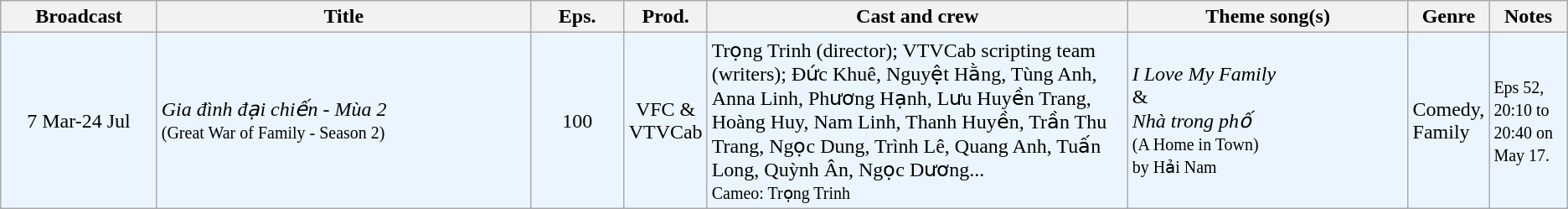<table class="wikitable sortable">
<tr>
<th style="width:10%;">Broadcast</th>
<th style="width:24%;">Title</th>
<th style="width:6%;">Eps.</th>
<th style="width:5%;">Prod.</th>
<th style="width:27%;">Cast and crew</th>
<th style="width:18%;">Theme song(s)</th>
<th style="width:5%;">Genre</th>
<th style="width:5%;">Notes</th>
</tr>
<tr ---- bgcolor="#ebf5ff">
<td style="text-align:center;">7 Mar-24 Jul<br></td>
<td><em>Gia đình đại chiến - Mùa 2</em><br><small>(Great War of Family - Season 2)</small></td>
<td style="text-align:center;">100</td>
<td style="text-align:center;">VFC & VTVCab</td>
<td>Trọng Trinh (director); VTVCab scripting team (writers); Đức Khuê, Nguyệt Hằng, Tùng Anh, Anna Linh, Phương Hạnh, Lưu Huyền Trang, Hoàng Huy, Nam Linh, Thanh Huyền, Trần Thu Trang, Ngọc Dung, Trình Lê, Quang Anh, Tuấn Long, Quỳnh Ân, Ngọc Dương...<br><small>Cameo: Trọng Trinh</small></td>
<td><em>I Love My Family</em><br>&<br><em>Nhà trong phố</em><br><small>(A Home in Town)</small><br><small>by Hải Nam</small></td>
<td>Comedy, Family</td>
<td><small>Eps 52, 20:10 to 20:40 on May 17.</small></td>
</tr>
</table>
